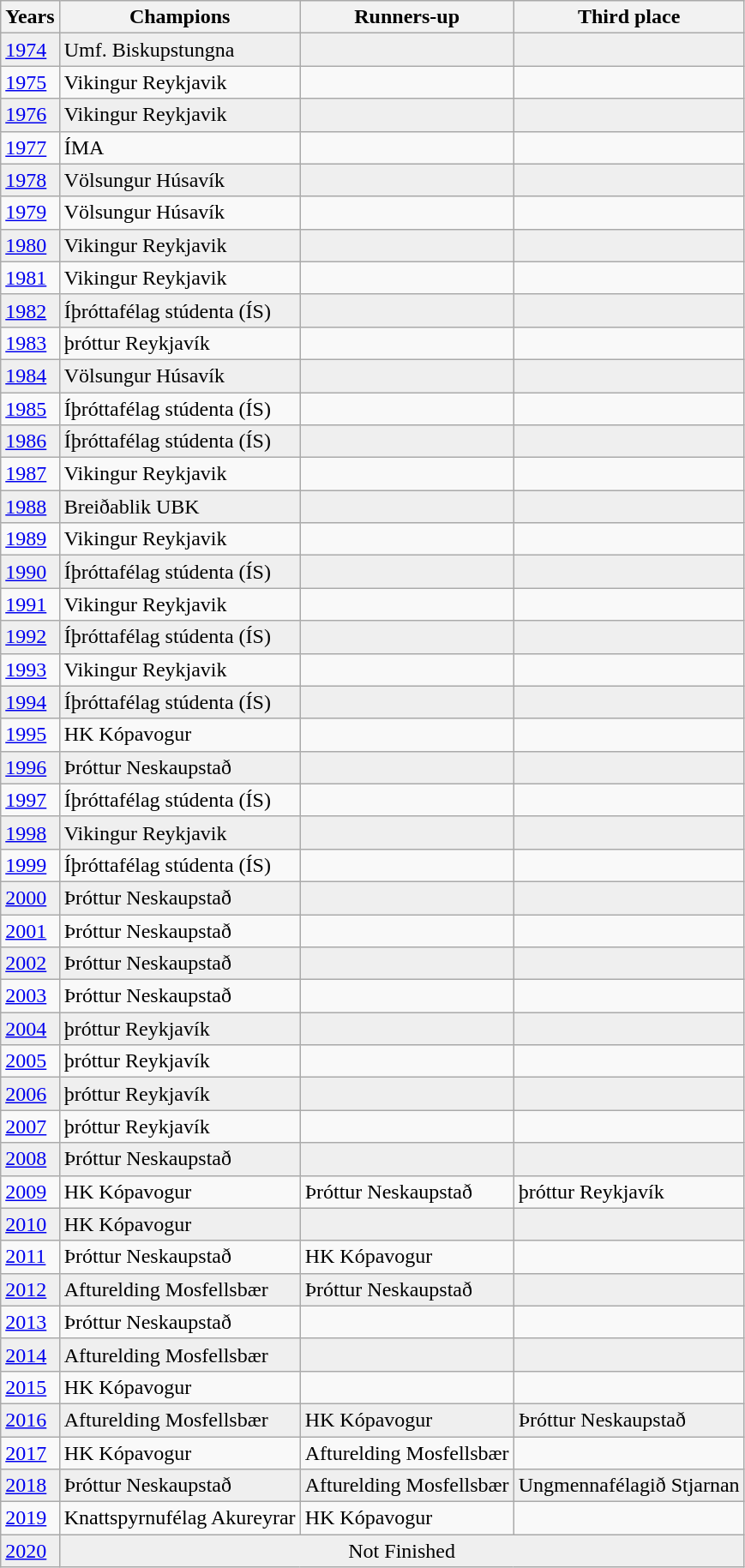<table class="wikitable">
<tr>
<th>Years</th>
<th>Champions</th>
<th>Runners-up</th>
<th>Third place</th>
</tr>
<tr style="background:#EFEFEF">
<td><a href='#'>1974</a></td>
<td>Umf. Biskupstungna</td>
<td></td>
<td></td>
</tr>
<tr>
<td><a href='#'>1975</a></td>
<td>Vikingur Reykjavik</td>
<td></td>
<td></td>
</tr>
<tr style="background:#EFEFEF">
<td><a href='#'>1976</a></td>
<td>Vikingur Reykjavik</td>
<td></td>
<td></td>
</tr>
<tr>
<td><a href='#'>1977</a></td>
<td>ÍMA</td>
<td></td>
<td></td>
</tr>
<tr style="background:#EFEFEF">
<td><a href='#'>1978</a></td>
<td>Völsungur Húsavík</td>
<td></td>
<td></td>
</tr>
<tr>
<td><a href='#'>1979</a></td>
<td>Völsungur Húsavík</td>
<td></td>
<td></td>
</tr>
<tr style="background:#EFEFEF">
<td><a href='#'>1980</a></td>
<td>Vikingur Reykjavik</td>
<td></td>
<td></td>
</tr>
<tr>
<td><a href='#'>1981</a></td>
<td>Vikingur Reykjavik</td>
<td></td>
<td></td>
</tr>
<tr style="background:#EFEFEF">
<td><a href='#'>1982</a></td>
<td>Íþróttafélag stúdenta (ÍS)</td>
<td></td>
<td></td>
</tr>
<tr>
<td><a href='#'>1983</a></td>
<td>þróttur Reykjavík</td>
<td></td>
<td></td>
</tr>
<tr style="background:#EFEFEF">
<td><a href='#'>1984</a></td>
<td>Völsungur Húsavík</td>
<td></td>
<td></td>
</tr>
<tr>
<td><a href='#'>1985</a></td>
<td>Íþróttafélag stúdenta (ÍS)</td>
<td></td>
<td></td>
</tr>
<tr style="background:#EFEFEF">
<td><a href='#'>1986</a></td>
<td>Íþróttafélag stúdenta (ÍS)</td>
<td></td>
<td></td>
</tr>
<tr>
<td><a href='#'>1987</a></td>
<td>Vikingur Reykjavik</td>
<td></td>
<td></td>
</tr>
<tr style="background:#EFEFEF">
<td><a href='#'>1988</a></td>
<td>Breiðablik UBK</td>
<td></td>
<td></td>
</tr>
<tr>
<td><a href='#'>1989</a></td>
<td>Vikingur Reykjavik</td>
<td></td>
<td></td>
</tr>
<tr style="background:#EFEFEF">
<td><a href='#'>1990</a></td>
<td>Íþróttafélag stúdenta (ÍS)</td>
<td></td>
<td></td>
</tr>
<tr>
<td><a href='#'>1991</a></td>
<td>Vikingur Reykjavik</td>
<td></td>
<td></td>
</tr>
<tr style="background:#EFEFEF">
<td><a href='#'>1992</a></td>
<td>Íþróttafélag stúdenta (ÍS)</td>
<td></td>
<td></td>
</tr>
<tr>
<td><a href='#'>1993</a></td>
<td>Vikingur Reykjavik</td>
<td></td>
<td></td>
</tr>
<tr style="background:#EFEFEF">
<td><a href='#'>1994</a></td>
<td>Íþróttafélag stúdenta (ÍS)</td>
<td></td>
<td></td>
</tr>
<tr>
<td><a href='#'>1995</a></td>
<td>HK Kópavogur</td>
<td></td>
<td></td>
</tr>
<tr style="background:#EFEFEF">
<td><a href='#'>1996</a></td>
<td>Þróttur Neskaupstað</td>
<td></td>
<td></td>
</tr>
<tr>
<td><a href='#'>1997</a></td>
<td>Íþróttafélag stúdenta (ÍS)</td>
<td></td>
<td></td>
</tr>
<tr style="background:#EFEFEF">
<td><a href='#'>1998</a></td>
<td>Vikingur Reykjavik</td>
<td></td>
<td></td>
</tr>
<tr>
<td><a href='#'>1999</a></td>
<td>Íþróttafélag stúdenta (ÍS)</td>
<td></td>
<td></td>
</tr>
<tr style="background:#EFEFEF">
<td><a href='#'>2000</a></td>
<td>Þróttur Neskaupstað</td>
<td></td>
<td></td>
</tr>
<tr>
<td><a href='#'>2001</a></td>
<td>Þróttur Neskaupstað</td>
<td></td>
<td></td>
</tr>
<tr style="background:#EFEFEF">
<td><a href='#'>2002</a></td>
<td>Þróttur Neskaupstað</td>
<td></td>
<td></td>
</tr>
<tr>
<td><a href='#'>2003</a></td>
<td>Þróttur Neskaupstað</td>
<td></td>
<td></td>
</tr>
<tr style="background:#EFEFEF">
<td><a href='#'>2004</a></td>
<td>þróttur Reykjavík</td>
<td></td>
<td></td>
</tr>
<tr>
<td><a href='#'>2005</a></td>
<td>þróttur Reykjavík</td>
<td></td>
<td></td>
</tr>
<tr style="background:#EFEFEF">
<td><a href='#'>2006</a></td>
<td>þróttur Reykjavík</td>
<td></td>
<td></td>
</tr>
<tr>
<td><a href='#'>2007</a></td>
<td>þróttur Reykjavík</td>
<td></td>
<td></td>
</tr>
<tr style="background:#EFEFEF">
<td><a href='#'>2008</a></td>
<td>Þróttur Neskaupstað</td>
<td></td>
<td></td>
</tr>
<tr>
<td><a href='#'>2009</a></td>
<td>HK Kópavogur</td>
<td>Þróttur Neskaupstað</td>
<td>þróttur Reykjavík</td>
</tr>
<tr style="background:#EFEFEF">
<td><a href='#'>2010</a></td>
<td>HK Kópavogur</td>
<td></td>
<td></td>
</tr>
<tr>
<td><a href='#'>2011</a></td>
<td>Þróttur Neskaupstað</td>
<td>HK Kópavogur</td>
<td></td>
</tr>
<tr style="background:#EFEFEF">
<td><a href='#'>2012</a></td>
<td>Afturelding Mosfellsbær</td>
<td>Þróttur Neskaupstað</td>
<td></td>
</tr>
<tr>
<td><a href='#'>2013</a></td>
<td>Þróttur Neskaupstað</td>
<td></td>
<td></td>
</tr>
<tr style="background:#EFEFEF">
<td><a href='#'>2014</a></td>
<td>Afturelding Mosfellsbær</td>
<td></td>
<td></td>
</tr>
<tr>
<td><a href='#'>2015</a></td>
<td>HK Kópavogur</td>
<td></td>
<td></td>
</tr>
<tr style="background:#EFEFEF">
<td><a href='#'>2016</a></td>
<td>Afturelding Mosfellsbær</td>
<td>HK Kópavogur</td>
<td>Þróttur Neskaupstað</td>
</tr>
<tr>
<td><a href='#'>2017</a></td>
<td>HK Kópavogur</td>
<td>Afturelding Mosfellsbær</td>
<td></td>
</tr>
<tr style="background:#EFEFEF">
<td><a href='#'>2018</a></td>
<td>Þróttur Neskaupstað</td>
<td>Afturelding Mosfellsbær</td>
<td>Ungmennafélagið Stjarnan</td>
</tr>
<tr>
<td><a href='#'>2019</a></td>
<td>Knattspyrnufélag Akureyrar</td>
<td>HK Kópavogur</td>
<td></td>
</tr>
<tr style="background:#EFEFEF">
<td><a href='#'>2020</a></td>
<td colspan="3" align="center">Not Finished </td>
</tr>
</table>
